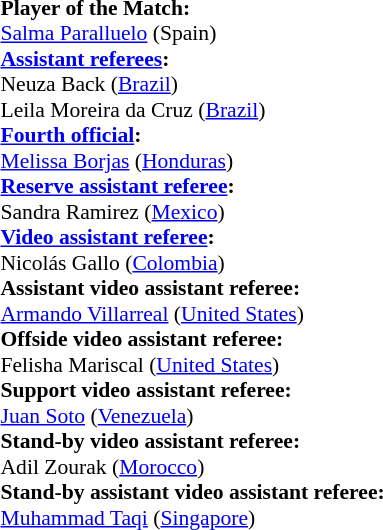<table style="width:100%; font-size:90%;">
<tr>
<td><br><strong>Player of the Match:</strong>
<br><a href='#'>Salma Paralluelo</a> (Spain)<br><strong><a href='#'>Assistant referees</a>:</strong>
<br>Neuza Back (<a href='#'>Brazil</a>)
<br>Leila Moreira da Cruz (<a href='#'>Brazil</a>)
<br><strong><a href='#'>Fourth official</a>:</strong>
<br><a href='#'>Melissa Borjas</a> (<a href='#'>Honduras</a>)
<br><strong><a href='#'>Reserve assistant referee</a>:</strong>
<br>Sandra Ramirez (<a href='#'>Mexico</a>)
<br><strong><a href='#'>Video assistant referee</a>:</strong>
<br>Nicolás Gallo (<a href='#'>Colombia</a>)
<br><strong>Assistant video assistant referee:</strong>
<br><a href='#'>Armando Villarreal</a> (<a href='#'>United States</a>)
<br><strong>Offside video assistant referee:</strong>
<br>Felisha Mariscal (<a href='#'>United States</a>)
<br><strong>Support video assistant referee:</strong>
<br><a href='#'>Juan Soto</a> (<a href='#'>Venezuela</a>)
<br><strong>Stand-by video assistant referee:</strong>
<br>Adil Zourak (<a href='#'>Morocco</a>)
<br><strong>Stand-by assistant video assistant referee:</strong>
<br><a href='#'>Muhammad Taqi</a> (<a href='#'>Singapore</a>)</td>
</tr>
</table>
